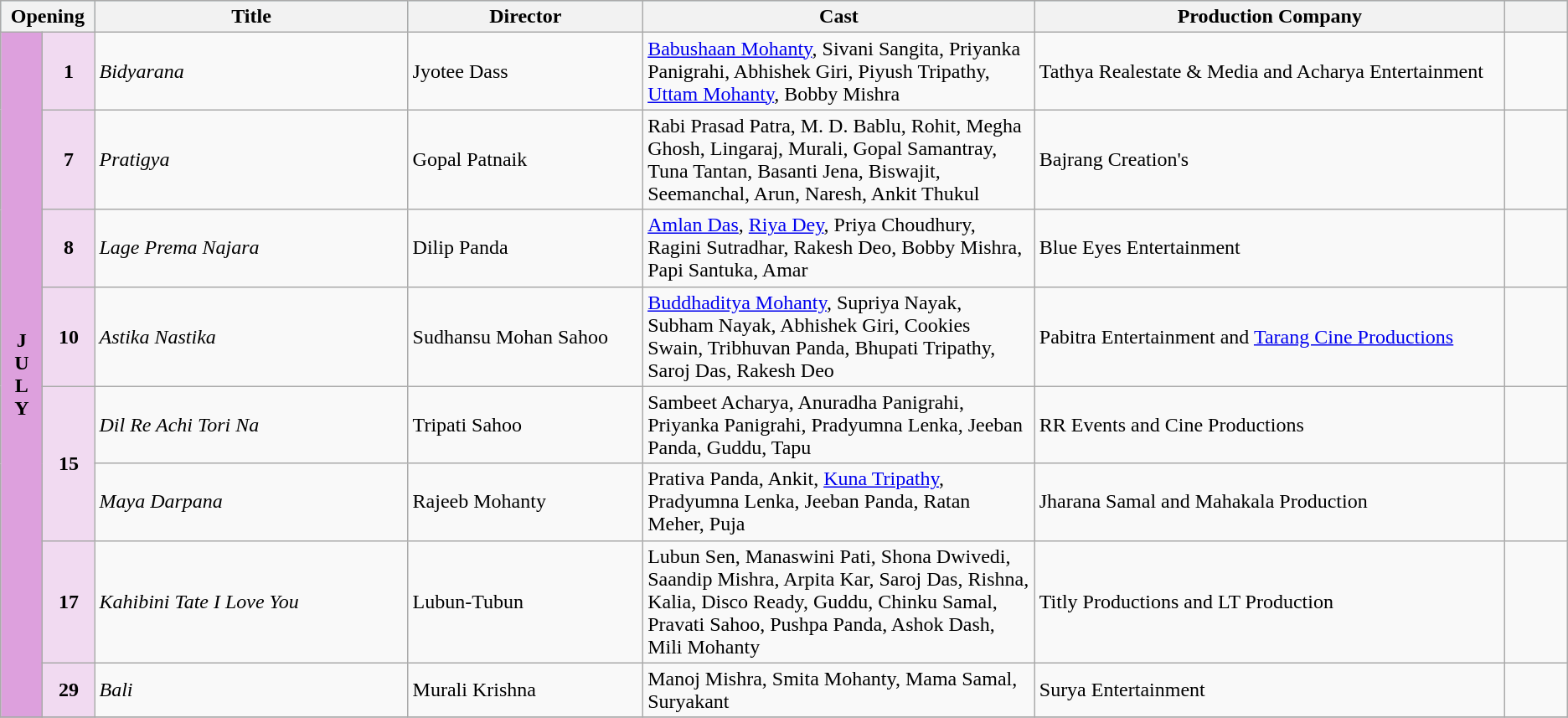<table class="wikitable sortable">
<tr style="background:#b0e0e6; text-align:center;">
<th colspan="2" style="width:6%;"><strong>Opening</strong></th>
<th style="width:20%;"><strong>Title</strong></th>
<th style="width:15%;"><strong>Director</strong></th>
<th style="width:25%;"><strong>Cast</strong></th>
<th style="width:30%;"><strong>Production Company</strong></th>
<th scope="col" class="unsortable"></th>
</tr>
<tr>
<th rowspan="8" style="text-align:center; background:plum; text color:#000;">J<br>U<br>L<br>Y</th>
<td rowspan="1" style="text-align:center; background:#f1daf1"><strong>1</strong></td>
<td><em>Bidyarana</em></td>
<td>Jyotee Dass</td>
<td><a href='#'>Babushaan Mohanty</a>, Sivani Sangita, Priyanka Panigrahi, Abhishek Giri, Piyush Tripathy, <a href='#'>Uttam Mohanty</a>, Bobby Mishra</td>
<td>Tathya Realestate & Media and Acharya Entertainment</td>
<td></td>
</tr>
<tr>
<td rowspan="1" style="text-align:center; background:#f1daf1"><strong>7</strong></td>
<td><em>Pratigya</em></td>
<td>Gopal Patnaik</td>
<td>Rabi Prasad Patra, M. D. Bablu, Rohit, Megha Ghosh, Lingaraj, Murali, Gopal Samantray, Tuna Tantan, Basanti Jena, Biswajit, Seemanchal, Arun, Naresh, Ankit Thukul</td>
<td>Bajrang Creation's</td>
<td></td>
</tr>
<tr>
<td rowspan="1" style="text-align:center; background:#f1daf1"><strong>8</strong></td>
<td><em>Lage Prema Najara</em></td>
<td>Dilip Panda</td>
<td><a href='#'>Amlan Das</a>, <a href='#'>Riya Dey</a>, Priya Choudhury, Ragini Sutradhar, Rakesh Deo, Bobby Mishra, Papi Santuka, Amar</td>
<td>Blue Eyes Entertainment</td>
<td></td>
</tr>
<tr>
<td rowspan="1" style="text-align:center; background:#f1daf1"><strong>10</strong></td>
<td><em>Astika Nastika</em></td>
<td>Sudhansu Mohan Sahoo</td>
<td><a href='#'>Buddhaditya Mohanty</a>, Supriya Nayak, Subham Nayak, Abhishek Giri, Cookies Swain, Tribhuvan Panda, Bhupati Tripathy, Saroj Das, Rakesh Deo</td>
<td>Pabitra Entertainment and <a href='#'>Tarang Cine Productions</a></td>
<td></td>
</tr>
<tr>
<td rowspan="2" style="text-align:center; background:#f1daf1"><strong>15</strong></td>
<td><em>Dil Re Achi Tori Na</em></td>
<td>Tripati Sahoo</td>
<td>Sambeet Acharya, Anuradha Panigrahi, Priyanka Panigrahi, Pradyumna Lenka, Jeeban Panda, Guddu, Tapu</td>
<td>RR Events and Cine Productions</td>
<td></td>
</tr>
<tr>
<td><em>Maya Darpana</em></td>
<td>Rajeeb Mohanty</td>
<td>Prativa Panda, Ankit, <a href='#'>Kuna Tripathy</a>, Pradyumna Lenka, Jeeban Panda, Ratan Meher, Puja</td>
<td>Jharana Samal and Mahakala Production</td>
<td></td>
</tr>
<tr>
<td rowspan="1" style="text-align:center; background:#f1daf1"><strong>17</strong></td>
<td><em>Kahibini Tate I Love You</em></td>
<td>Lubun-Tubun</td>
<td>Lubun Sen, Manaswini Pati, Shona Dwivedi, Saandip Mishra, Arpita Kar, Saroj Das, Rishna, Kalia, Disco Ready, Guddu, Chinku Samal, Pravati Sahoo, Pushpa Panda, Ashok Dash, Mili Mohanty</td>
<td>Titly Productions and LT Production</td>
<td></td>
</tr>
<tr>
<td rowspan="1" style="text-align:center; background:#f1daf1"><strong>29</strong></td>
<td><em>Bali</em></td>
<td>Murali Krishna</td>
<td>Manoj Mishra, Smita Mohanty, Mama Samal, Suryakant</td>
<td>Surya Entertainment</td>
<td></td>
</tr>
<tr>
</tr>
</table>
